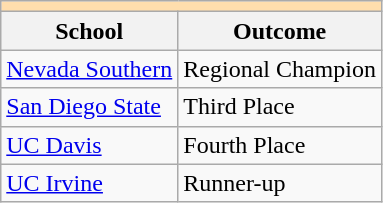<table class="wikitable">
<tr>
<th colspan="3" style="background:#ffdead;"></th>
</tr>
<tr>
<th>School</th>
<th>Outcome</th>
</tr>
<tr>
<td><a href='#'>Nevada Southern</a></td>
<td>Regional Champion</td>
</tr>
<tr>
<td><a href='#'>San Diego State</a></td>
<td>Third Place</td>
</tr>
<tr>
<td><a href='#'>UC Davis</a></td>
<td>Fourth Place</td>
</tr>
<tr>
<td><a href='#'>UC Irvine</a></td>
<td>Runner-up</td>
</tr>
</table>
